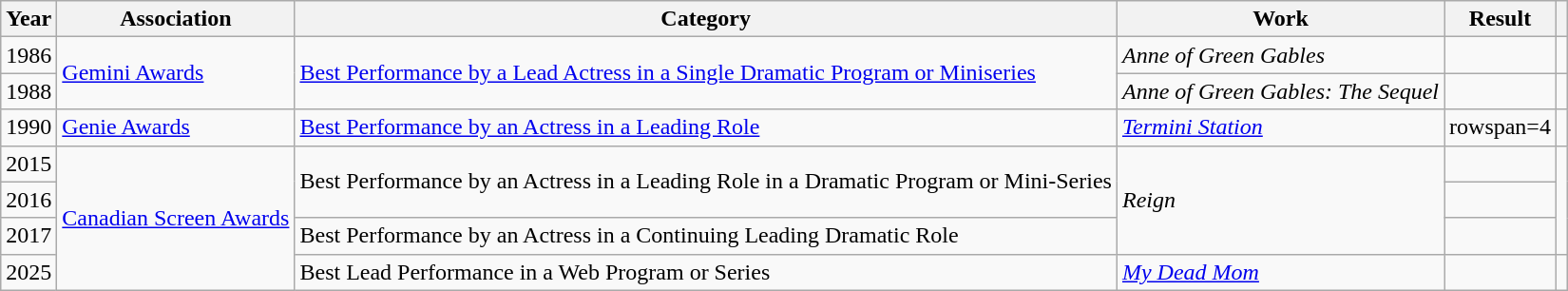<table class="wikitable">
<tr>
<th>Year</th>
<th>Association</th>
<th>Category</th>
<th>Work</th>
<th>Result</th>
<th></th>
</tr>
<tr>
<td>1986</td>
<td rowspan=2><a href='#'>Gemini Awards</a></td>
<td rowspan=2><a href='#'>Best Performance by a Lead Actress in a Single Dramatic Program or Miniseries</a></td>
<td><em>Anne of Green Gables</em></td>
<td></td>
<td style="text-align:center;"></td>
</tr>
<tr>
<td>1988</td>
<td><em>Anne of Green Gables: The Sequel</em></td>
<td></td>
<td style="text-align:center;"></td>
</tr>
<tr>
<td>1990</td>
<td><a href='#'>Genie Awards</a></td>
<td><a href='#'>Best Performance by an Actress in a Leading Role</a></td>
<td><em><a href='#'>Termini Station</a></em></td>
<td>rowspan=4  </td>
<td style="text-align:center;"></td>
</tr>
<tr>
<td>2015</td>
<td rowspan=4><a href='#'>Canadian Screen Awards</a></td>
<td rowspan=2>Best Performance by an Actress in a Leading Role in a Dramatic Program or Mini-Series</td>
<td rowspan=3><em>Reign</em></td>
<td style="text-align:center;"></td>
</tr>
<tr>
<td>2016</td>
<td style="text-align:center;"></td>
</tr>
<tr>
<td>2017</td>
<td>Best Performance by an Actress in a Continuing Leading Dramatic Role</td>
<td style="text-align:center;"></td>
</tr>
<tr>
<td>2025</td>
<td>Best Lead Performance in a Web Program or Series</td>
<td><em><a href='#'>My Dead Mom</a></em></td>
<td></td>
<td></td>
</tr>
</table>
